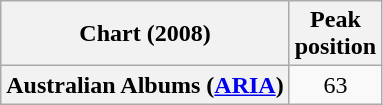<table class="wikitable plainrowheaders" style="text-align:center">
<tr>
<th scope="col">Chart (2008)</th>
<th scope="col">Peak<br>position</th>
</tr>
<tr>
<th scope="row">Australian Albums (<a href='#'>ARIA</a>)</th>
<td>63</td>
</tr>
</table>
